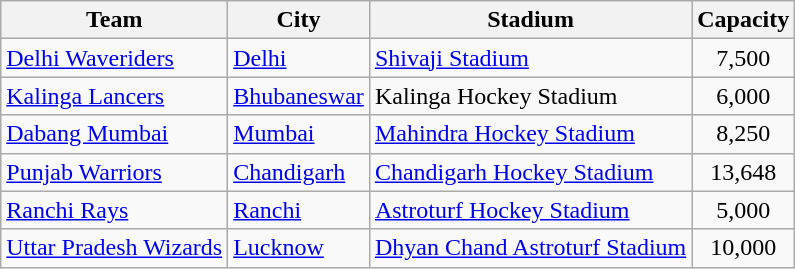<table class="wikitable sortable" style="text-align: left;">
<tr>
<th>Team</th>
<th>City</th>
<th>Stadium</th>
<th>Capacity</th>
</tr>
<tr>
<td><a href='#'>Delhi Waveriders</a></td>
<td><a href='#'>Delhi</a></td>
<td><a href='#'>Shivaji Stadium</a></td>
<td style="text-align:center;">7,500</td>
</tr>
<tr>
<td><a href='#'>Kalinga Lancers</a></td>
<td><a href='#'>Bhubaneswar</a></td>
<td>Kalinga Hockey Stadium</td>
<td style="text-align:center;">6,000</td>
</tr>
<tr>
<td><a href='#'>Dabang Mumbai</a></td>
<td><a href='#'>Mumbai</a></td>
<td><a href='#'>Mahindra Hockey Stadium</a></td>
<td style="text-align:center;">8,250</td>
</tr>
<tr>
<td><a href='#'>Punjab Warriors</a></td>
<td><a href='#'>Chandigarh</a></td>
<td><a href='#'>Chandigarh Hockey Stadium</a></td>
<td style="text-align:center;">13,648</td>
</tr>
<tr>
<td><a href='#'>Ranchi Rays</a></td>
<td><a href='#'>Ranchi</a></td>
<td><a href='#'>Astroturf Hockey Stadium</a></td>
<td style="text-align:center;">5,000</td>
</tr>
<tr>
<td><a href='#'>Uttar Pradesh Wizards</a></td>
<td><a href='#'>Lucknow</a></td>
<td><a href='#'>Dhyan Chand Astroturf Stadium</a></td>
<td style="text-align:center;">10,000</td>
</tr>
</table>
